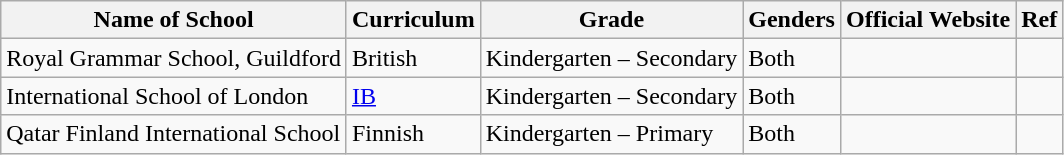<table class="wikitable">
<tr>
<th>Name of School</th>
<th>Curriculum</th>
<th>Grade</th>
<th>Genders</th>
<th>Official Website</th>
<th>Ref</th>
</tr>
<tr>
<td>Royal Grammar School, Guildford</td>
<td>British</td>
<td>Kindergarten – Secondary</td>
<td>Both</td>
<td></td>
<td></td>
</tr>
<tr>
<td>International School of London</td>
<td><a href='#'>IB</a></td>
<td>Kindergarten – Secondary</td>
<td>Both</td>
<td></td>
<td></td>
</tr>
<tr>
<td>Qatar Finland International School</td>
<td>Finnish</td>
<td>Kindergarten – Primary</td>
<td>Both</td>
<td></td>
<td></td>
</tr>
</table>
